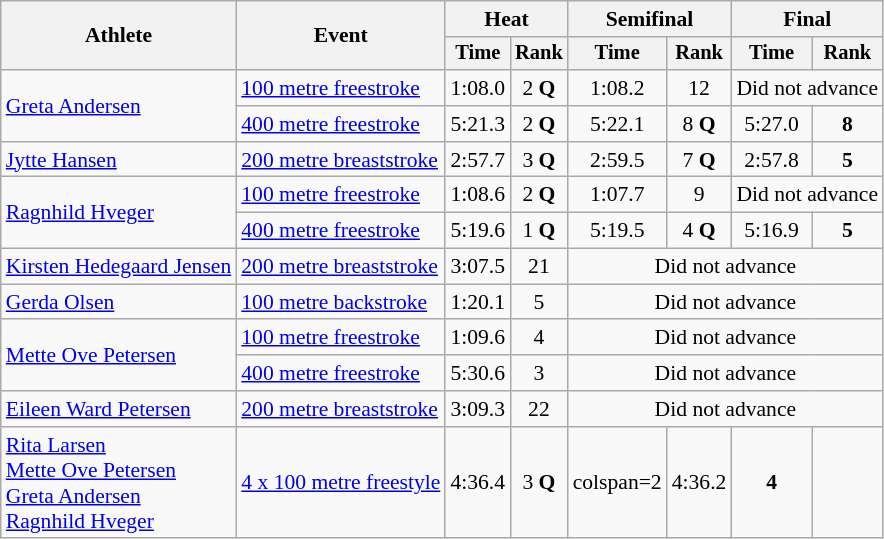<table class=wikitable style="font-size:90%">
<tr>
<th rowspan="2">Athlete</th>
<th rowspan="2">Event</th>
<th colspan="2">Heat</th>
<th colspan="2">Semifinal</th>
<th colspan="2">Final</th>
</tr>
<tr style="font-size:95%">
<th>Time</th>
<th>Rank</th>
<th>Time</th>
<th>Rank</th>
<th>Time</th>
<th>Rank</th>
</tr>
<tr align=center>
<td align=left rowspan=2><a href='#'>Greta Andersen</a></td>
<td align=left><a href='#'>100 metre freestroke</a></td>
<td>1:08.0</td>
<td>2 <strong>Q</strong></td>
<td>1:08.2</td>
<td>12</td>
<td colspan=2>Did not advance</td>
</tr>
<tr align=center>
<td align=left><a href='#'>400 metre freestroke</a></td>
<td>5:21.3</td>
<td>2 <strong>Q</strong></td>
<td>5:22.1</td>
<td>8 <strong>Q</strong></td>
<td>5:27.0</td>
<td><strong>8</strong></td>
</tr>
<tr align=center>
<td align=left rowspan=1><a href='#'>Jytte Hansen</a></td>
<td align=left><a href='#'>200 metre breaststroke</a></td>
<td>2:57.7</td>
<td>3 <strong>Q</strong></td>
<td>2:59.5</td>
<td>7 <strong>Q</strong></td>
<td>2:57.8</td>
<td><strong>5</strong></td>
</tr>
<tr align=center>
<td align=left rowspan=2><a href='#'>Ragnhild Hveger</a></td>
<td align=left><a href='#'>100 metre freestroke</a></td>
<td>1:08.6</td>
<td>2 <strong>Q</strong></td>
<td>1:07.7</td>
<td>9</td>
<td colspan=2>Did not advance</td>
</tr>
<tr align=center>
<td align=left><a href='#'>400 metre freestroke</a></td>
<td>5:19.6</td>
<td>1 <strong>Q</strong></td>
<td>5:19.5</td>
<td>4 <strong>Q</strong></td>
<td>5:16.9</td>
<td><strong>5</strong></td>
</tr>
<tr align=center>
<td align=left rowspan=1><a href='#'>Kirsten Hedegaard Jensen</a></td>
<td align=left><a href='#'>200 metre breaststroke</a></td>
<td>3:07.5</td>
<td>21</td>
<td colspan=4>Did not advance</td>
</tr>
<tr align=center>
<td align=left rowspan=1><a href='#'>Gerda Olsen</a></td>
<td align=left><a href='#'>100 metre backstroke</a></td>
<td>1:20.1</td>
<td>5</td>
<td colspan=4>Did not advance</td>
</tr>
<tr align=center>
<td align=left rowspan=2><a href='#'>Mette Ove Petersen</a></td>
<td align=left><a href='#'>100 metre freestroke</a></td>
<td>1:09.6</td>
<td>4</td>
<td colspan=4>Did not advance</td>
</tr>
<tr align=center>
<td align=left><a href='#'>400 metre freestroke</a></td>
<td>5:30.6</td>
<td>3</td>
<td colspan=4>Did not advance</td>
</tr>
<tr align=center>
<td align=left rowspan=1><a href='#'>Eileen Ward Petersen </a></td>
<td align=left><a href='#'>200 metre breaststroke</a></td>
<td>3:09.3</td>
<td>22</td>
<td colspan=4>Did not advance</td>
</tr>
<tr align=center>
<td align=left rowspan=1><a href='#'>Rita Larsen</a><br><a href='#'>Mette Ove Petersen</a><br><a href='#'>Greta Andersen</a><br><a href='#'>Ragnhild Hveger</a></td>
<td align=left><a href='#'>4 x 100 metre freestyle</a></td>
<td>4:36.4</td>
<td>3 <strong>Q</strong></td>
<td>colspan=2 </td>
<td>4:36.2</td>
<td><strong>4</strong></td>
</tr>
</table>
